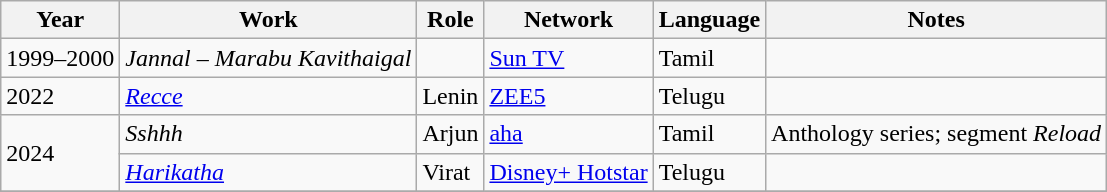<table class="wikitable sortable">
<tr>
<th scope="col">Year</th>
<th scope="col">Work</th>
<th scope="col">Role</th>
<th scope="col">Network</th>
<th scope="col">Language</th>
<th scope="col">Notes</th>
</tr>
<tr>
<td>1999–2000</td>
<td><em>Jannal – Marabu Kavithaigal</em></td>
<td></td>
<td><a href='#'>Sun TV</a></td>
<td>Tamil</td>
<td></td>
</tr>
<tr>
<td>2022</td>
<td><em><a href='#'>Recce</a></em></td>
<td>Lenin</td>
<td><a href='#'>ZEE5</a></td>
<td>Telugu</td>
<td></td>
</tr>
<tr>
<td rowspan="2">2024</td>
<td><em>Sshhh</em></td>
<td>Arjun</td>
<td><a href='#'>aha</a></td>
<td>Tamil</td>
<td>Anthology series; segment <em>Reload</em></td>
</tr>
<tr>
<td><a href='#'><em>Harikatha</em></a></td>
<td>Virat</td>
<td><a href='#'>Disney+ Hotstar</a></td>
<td>Telugu</td>
<td></td>
</tr>
<tr>
</tr>
</table>
